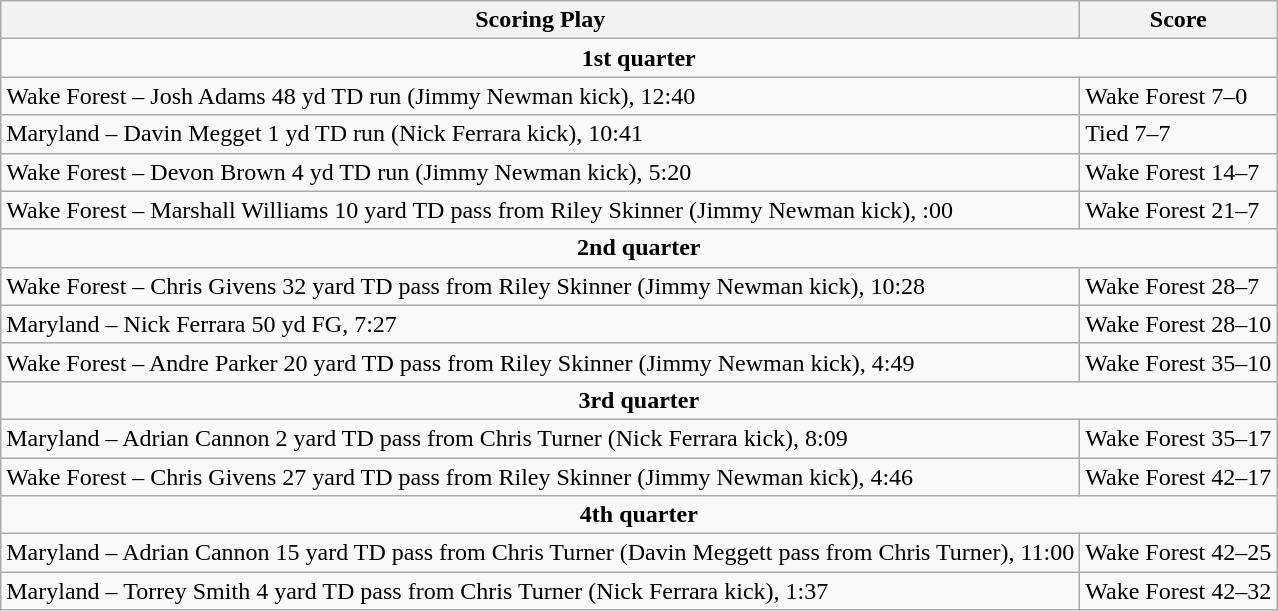<table class="wikitable">
<tr>
<th>Scoring Play</th>
<th>Score</th>
</tr>
<tr>
<td colspan="4" align="center"><strong>1st quarter</strong></td>
</tr>
<tr>
<td>Wake Forest – Josh Adams 48 yd TD run (Jimmy Newman kick), 12:40</td>
<td>Wake Forest 7–0</td>
</tr>
<tr>
<td>Maryland – Davin Megget 1 yd TD run (Nick Ferrara kick), 10:41</td>
<td>Tied 7–7</td>
</tr>
<tr>
<td>Wake Forest – Devon Brown 4 yd TD run (Jimmy Newman kick), 5:20</td>
<td>Wake Forest 14–7</td>
</tr>
<tr>
<td>Wake Forest – Marshall Williams 10 yard TD pass from Riley Skinner (Jimmy Newman kick), :00</td>
<td>Wake Forest 21–7</td>
</tr>
<tr>
<td colspan="4" align="center"><strong>2nd quarter</strong></td>
</tr>
<tr>
<td>Wake Forest – Chris Givens 32 yard TD pass from Riley Skinner (Jimmy Newman kick), 10:28</td>
<td>Wake Forest 28–7</td>
</tr>
<tr>
<td>Maryland – Nick Ferrara 50 yd FG, 7:27</td>
<td>Wake Forest 28–10</td>
</tr>
<tr>
<td>Wake Forest – Andre Parker 20 yard TD pass from Riley Skinner (Jimmy Newman kick), 4:49</td>
<td>Wake Forest 35–10</td>
</tr>
<tr>
<td colspan="6" align="center"><strong>3rd quarter</strong></td>
</tr>
<tr>
<td>Maryland – Adrian Cannon 2 yard TD pass from Chris Turner (Nick Ferrara kick), 8:09</td>
<td>Wake Forest 35–17</td>
</tr>
<tr>
<td>Wake Forest – Chris Givens 27 yard TD pass from Riley Skinner (Jimmy Newman kick), 4:46</td>
<td>Wake Forest 42–17</td>
</tr>
<tr>
<td colspan="6" align="center"><strong>4th quarter</strong></td>
</tr>
<tr>
<td>Maryland – Adrian Cannon 15 yard TD pass from Chris Turner (Davin Meggett pass from Chris Turner), 11:00</td>
<td>Wake Forest 42–25</td>
</tr>
<tr>
<td>Maryland – Torrey Smith 4 yard TD pass from Chris Turner (Nick Ferrara kick), 1:37</td>
<td>Wake Forest 42–32</td>
</tr>
</table>
